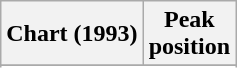<table class="wikitable sortable">
<tr>
<th align="left">Chart (1993)</th>
<th align="center">Peak<br>position</th>
</tr>
<tr>
</tr>
<tr>
</tr>
</table>
